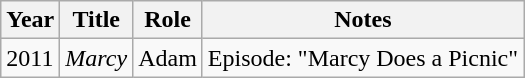<table class="wikitable sortable">
<tr>
<th>Year</th>
<th>Title</th>
<th>Role</th>
<th class="unsortable">Notes</th>
</tr>
<tr>
<td>2011</td>
<td><em>Marcy</em></td>
<td>Adam</td>
<td>Episode: "Marcy Does a Picnic"</td>
</tr>
</table>
